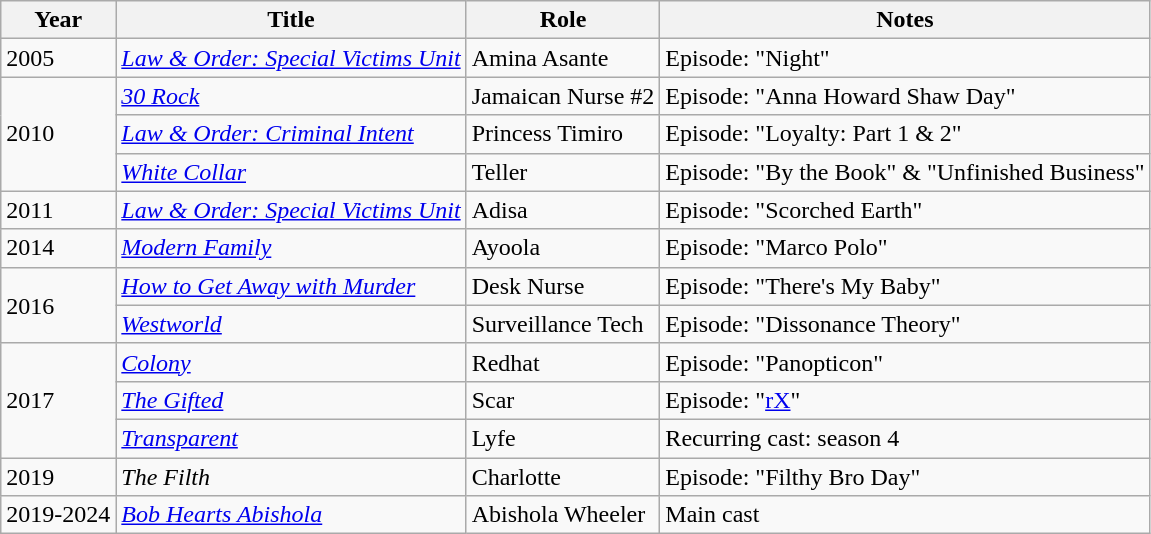<table class="wikitable plainrowheaders sortable" style="margin-right: 0;">
<tr>
<th scope="col">Year</th>
<th scope="col">Title</th>
<th scope="col">Role</th>
<th scope="col" class="unsortable">Notes</th>
</tr>
<tr>
<td>2005</td>
<td><em><a href='#'>Law & Order: Special Victims Unit</a></em></td>
<td>Amina Asante</td>
<td>Episode: "Night"</td>
</tr>
<tr>
<td rowspan=3>2010</td>
<td><em><a href='#'>30 Rock</a></em></td>
<td>Jamaican Nurse #2</td>
<td>Episode: "Anna Howard Shaw Day"</td>
</tr>
<tr>
<td><em><a href='#'>Law & Order: Criminal Intent</a></em></td>
<td>Princess Timiro</td>
<td>Episode: "Loyalty: Part 1 & 2"</td>
</tr>
<tr>
<td><em><a href='#'>White Collar</a></em></td>
<td>Teller</td>
<td>Episode: "By the Book" & "Unfinished Business"</td>
</tr>
<tr>
<td>2011</td>
<td><em><a href='#'>Law & Order: Special Victims Unit</a></em></td>
<td>Adisa</td>
<td>Episode: "Scorched Earth"</td>
</tr>
<tr>
<td>2014</td>
<td><em><a href='#'>Modern Family</a></em></td>
<td>Ayoola</td>
<td>Episode: "Marco Polo"</td>
</tr>
<tr>
<td rowspan=2>2016</td>
<td><em><a href='#'>How to Get Away with Murder</a></em></td>
<td>Desk Nurse</td>
<td>Episode: "There's My Baby"</td>
</tr>
<tr>
<td><em><a href='#'>Westworld</a></em></td>
<td>Surveillance Tech</td>
<td>Episode: "Dissonance Theory"</td>
</tr>
<tr>
<td rowspan=3>2017</td>
<td><em><a href='#'>Colony</a></em></td>
<td>Redhat</td>
<td>Episode: "Panopticon"</td>
</tr>
<tr>
<td><em><a href='#'>The Gifted</a></em></td>
<td>Scar</td>
<td>Episode: "<a href='#'>rX</a>"</td>
</tr>
<tr>
<td><em><a href='#'>Transparent</a></em></td>
<td>Lyfe</td>
<td>Recurring cast: season 4</td>
</tr>
<tr>
<td>2019</td>
<td><em>The Filth</em></td>
<td>Charlotte</td>
<td>Episode: "Filthy Bro Day"</td>
</tr>
<tr>
<td>2019-2024</td>
<td><em><a href='#'>Bob Hearts Abishola</a></em></td>
<td>Abishola Wheeler</td>
<td>Main cast</td>
</tr>
</table>
